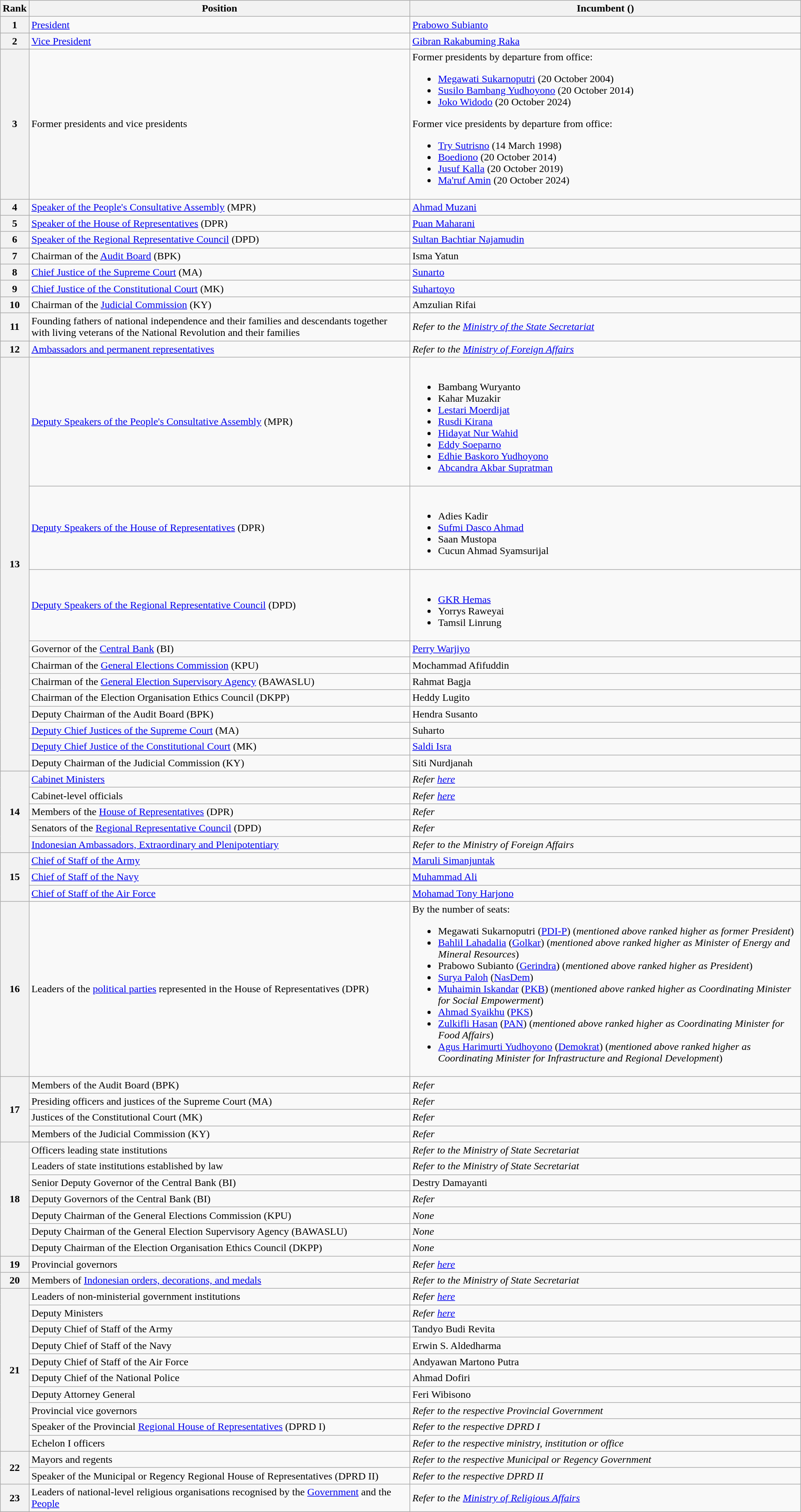<table class="wikitable">
<tr>
<th>Rank</th>
<th>Position</th>
<th>Incumbent ()</th>
</tr>
<tr>
<th>1</th>
<td><a href='#'>President</a></td>
<td><a href='#'>Prabowo Subianto</a></td>
</tr>
<tr>
<th>2</th>
<td><a href='#'>Vice President</a></td>
<td><a href='#'>Gibran Rakabuming Raka</a></td>
</tr>
<tr>
<th>3</th>
<td>Former presidents and vice presidents</td>
<td>Former presidents by departure from office:<br><ul><li><a href='#'>Megawati Sukarnoputri</a> (20 October 2004)</li><li><a href='#'>Susilo Bambang Yudhoyono</a> (20 October 2014)</li><li><a href='#'>Joko Widodo</a> (20 October 2024)</li></ul>Former vice presidents by departure from office:<ul><li><a href='#'>Try Sutrisno</a> (14 March 1998)</li><li><a href='#'>Boediono</a> (20 October 2014)</li><li><a href='#'>Jusuf Kalla</a> (20 October 2019)</li><li><a href='#'>Ma'ruf Amin</a> (20 October 2024)</li></ul></td>
</tr>
<tr>
<th>4</th>
<td><a href='#'>Speaker of the People's Consultative Assembly</a> (MPR)</td>
<td><a href='#'>Ahmad Muzani</a></td>
</tr>
<tr>
<th>5</th>
<td><a href='#'>Speaker of the House of Representatives</a> (DPR)</td>
<td><a href='#'>Puan Maharani</a></td>
</tr>
<tr>
<th>6</th>
<td><a href='#'>Speaker of the Regional Representative Council</a> (DPD)</td>
<td><a href='#'>Sultan Bachtiar Najamudin</a></td>
</tr>
<tr>
<th>7</th>
<td>Chairman of the <a href='#'>Audit Board</a> (BPK)</td>
<td>Isma Yatun</td>
</tr>
<tr>
<th>8</th>
<td><a href='#'>Chief Justice of the Supreme Court</a> (MA)</td>
<td><a href='#'>Sunarto</a></td>
</tr>
<tr>
<th>9</th>
<td><a href='#'>Chief Justice of the Constitutional Court</a> (MK)</td>
<td><a href='#'>Suhartoyo</a></td>
</tr>
<tr>
<th>10</th>
<td>Chairman of the <a href='#'>Judicial Commission</a> (KY)</td>
<td>Amzulian Rifai</td>
</tr>
<tr>
<th>11</th>
<td>Founding fathers of national independence and their families and descendants together with living veterans of the National Revolution and their families</td>
<td><em>Refer to the <a href='#'>Ministry of the State Secretariat</a></em></td>
</tr>
<tr>
<th>12</th>
<td><a href='#'>Ambassadors and permanent representatives</a></td>
<td><em>Refer to the <a href='#'>Ministry of Foreign Affairs</a></em></td>
</tr>
<tr>
<th rowspan="11">13</th>
<td><a href='#'>Deputy Speakers of the People's Consultative Assembly</a> (MPR)</td>
<td><br><ul><li>Bambang Wuryanto</li><li>Kahar Muzakir</li><li><a href='#'>Lestari Moerdijat</a></li><li><a href='#'>Rusdi Kirana</a></li><li><a href='#'>Hidayat Nur Wahid</a></li><li><a href='#'>Eddy Soeparno</a></li><li><a href='#'>Edhie Baskoro Yudhoyono</a></li><li><a href='#'>Abcandra Akbar Supratman</a></li></ul></td>
</tr>
<tr>
<td><a href='#'>Deputy Speakers of the House of Representatives</a> (DPR)</td>
<td><br><ul><li>Adies Kadir</li><li><a href='#'>Sufmi Dasco Ahmad</a></li><li>Saan Mustopa</li><li>Cucun Ahmad Syamsurijal</li></ul></td>
</tr>
<tr>
<td><a href='#'>Deputy Speakers of the Regional Representative Council</a> (DPD)</td>
<td><br><ul><li><a href='#'>GKR Hemas</a></li><li>Yorrys Raweyai</li><li>Tamsil Linrung</li></ul></td>
</tr>
<tr>
<td>Governor of the <a href='#'>Central Bank</a> (BI)</td>
<td><a href='#'>Perry Warjiyo</a></td>
</tr>
<tr>
<td>Chairman of the <a href='#'>General Elections Commission</a> (KPU)</td>
<td>Mochammad Afifuddin</td>
</tr>
<tr>
<td>Chairman of the <a href='#'>General Election Supervisory Agency</a> (BAWASLU)</td>
<td>Rahmat Bagja</td>
</tr>
<tr>
<td>Chairman of the Election Organisation Ethics Council (DKPP)</td>
<td>Heddy Lugito</td>
</tr>
<tr>
<td>Deputy Chairman of the Audit Board (BPK)</td>
<td>Hendra Susanto</td>
</tr>
<tr>
<td><a href='#'>Deputy Chief Justices of the Supreme Court</a> (MA)</td>
<td>Suharto</td>
</tr>
<tr>
<td><a href='#'>Deputy Chief Justice of the Constitutional Court</a> (MK)</td>
<td><a href='#'>Saldi Isra</a></td>
</tr>
<tr>
<td>Deputy Chairman of the Judicial Commission (KY)</td>
<td>Siti Nurdjanah</td>
</tr>
<tr>
<th rowspan="5">14</th>
<td><a href='#'>Cabinet Ministers</a></td>
<td><em>Refer <a href='#'>here</a></em></td>
</tr>
<tr>
<td>Cabinet-level officials</td>
<td><em>Refer <a href='#'>here</a></em></td>
</tr>
<tr>
<td>Members of the <a href='#'>House of Representatives</a> (DPR)</td>
<td><em>Refer </em></td>
</tr>
<tr>
<td>Senators of the <a href='#'>Regional Representative Council</a> (DPD)</td>
<td><em>Refer </em></td>
</tr>
<tr>
<td><a href='#'>Indonesian Ambassadors, Extraordinary and Plenipotentiary</a></td>
<td><em>Refer to the Ministry of Foreign Affairs</em></td>
</tr>
<tr>
<th rowspan="3">15</th>
<td><a href='#'>Chief of Staff of the Army</a></td>
<td><a href='#'>Maruli Simanjuntak</a></td>
</tr>
<tr>
<td><a href='#'>Chief of Staff of the Navy</a></td>
<td><a href='#'>Muhammad Ali</a></td>
</tr>
<tr>
<td><a href='#'>Chief of Staff of the Air Force</a></td>
<td><a href='#'>Mohamad Tony Harjono</a></td>
</tr>
<tr>
<th>16</th>
<td>Leaders of the <a href='#'>political parties</a> represented in the House of Representatives (DPR)</td>
<td>By the number of seats:<br><ul><li>Megawati Sukarnoputri (<a href='#'>PDI-P</a>) (<em>mentioned above ranked higher as former President</em>)</li><li><a href='#'>Bahlil Lahadalia</a> (<a href='#'>Golkar</a>) (<em>mentioned above ranked higher as Minister of Energy and Mineral Resources</em>)</li><li>Prabowo Subianto (<a href='#'>Gerindra</a>)  (<em>mentioned above ranked higher as President</em>)</li><li><a href='#'>Surya Paloh</a> (<a href='#'>NasDem</a>)</li><li><a href='#'>Muhaimin Iskandar</a> (<a href='#'>PKB</a>) (<em>mentioned above ranked higher as Coordinating Minister for Social Empowerment</em>)</li><li><a href='#'>Ahmad Syaikhu</a> (<a href='#'>PKS</a>)</li><li><a href='#'>Zulkifli Hasan</a> (<a href='#'>PAN</a>) (<em>mentioned above ranked higher as Coordinating Minister for Food Affairs</em>)</li><li><a href='#'>Agus Harimurti Yudhoyono</a> (<a href='#'>Demokrat</a>) (<em>mentioned above ranked higher as Coordinating Minister for Infrastructure and Regional Development</em>)</li></ul></td>
</tr>
<tr>
<th rowspan="4">17</th>
<td>Members of the Audit Board (BPK)</td>
<td><em>Refer </em></td>
</tr>
<tr>
<td>Presiding officers and justices of the Supreme Court (MA)</td>
<td><em>Refer </em></td>
</tr>
<tr>
<td>Justices of the Constitutional Court (MK)</td>
<td><em>Refer </em></td>
</tr>
<tr>
<td>Members of the Judicial Commission (KY)</td>
<td><em>Refer </em></td>
</tr>
<tr>
<th rowspan="7">18</th>
<td>Officers leading state institutions</td>
<td><em>Refer to the Ministry of State Secretariat</em></td>
</tr>
<tr>
<td>Leaders of state institutions established by law</td>
<td><em>Refer to the Ministry of State Secretariat</em></td>
</tr>
<tr>
<td>Senior Deputy Governor of the Central Bank (BI)</td>
<td>Destry Damayanti</td>
</tr>
<tr>
<td>Deputy Governors of the Central Bank (BI)</td>
<td><em>Refer </em></td>
</tr>
<tr>
<td>Deputy Chairman of the General Elections Commission (KPU)</td>
<td><em>None</em></td>
</tr>
<tr>
<td>Deputy Chairman of the General Election Supervisory Agency (BAWASLU)</td>
<td><em>None</em></td>
</tr>
<tr>
<td>Deputy Chairman of the Election Organisation Ethics Council (DKPP)</td>
<td><em>None</em></td>
</tr>
<tr>
<th>19</th>
<td>Provincial governors</td>
<td><em>Refer <a href='#'>here</a></em></td>
</tr>
<tr>
<th>20</th>
<td>Members of <a href='#'>Indonesian orders, decorations, and medals</a></td>
<td><em>Refer to the Ministry of State Secretariat</em></td>
</tr>
<tr>
<th rowspan="10">21</th>
<td>Leaders of non-ministerial government institutions</td>
<td><em>Refer <a href='#'>here</a></em></td>
</tr>
<tr>
<td>Deputy Ministers</td>
<td><em>Refer <a href='#'>here</a></em></td>
</tr>
<tr>
<td>Deputy Chief of Staff of the Army</td>
<td>Tandyo Budi Revita</td>
</tr>
<tr>
<td>Deputy Chief of Staff of the Navy</td>
<td>Erwin S. Aldedharma</td>
</tr>
<tr>
<td>Deputy Chief of Staff of the Air Force</td>
<td>Andyawan Martono Putra</td>
</tr>
<tr>
<td>Deputy Chief of the National Police</td>
<td>Ahmad Dofiri</td>
</tr>
<tr>
<td>Deputy Attorney General</td>
<td>Feri Wibisono</td>
</tr>
<tr>
<td>Provincial vice governors</td>
<td><em>Refer to the respective Provincial Government</em></td>
</tr>
<tr>
<td>Speaker of the Provincial <a href='#'>Regional House of Representatives</a> (DPRD I)</td>
<td><em>Refer to the respective DPRD I</em></td>
</tr>
<tr>
<td>Echelon I officers</td>
<td><em>Refer to the respective ministry, institution or office</em></td>
</tr>
<tr>
<th rowspan="2">22</th>
<td>Mayors and regents</td>
<td><em>Refer to the respective Municipal or Regency Government</em></td>
</tr>
<tr>
<td>Speaker of the Municipal or Regency Regional House of Representatives (DPRD II)</td>
<td><em>Refer to the respective DPRD II</em></td>
</tr>
<tr>
<th>23</th>
<td>Leaders of national-level religious organisations recognised by the <a href='#'>Government</a> and the <a href='#'>People</a></td>
<td><em>Refer to the <a href='#'>Ministry of Religious Affairs</a></em></td>
</tr>
</table>
